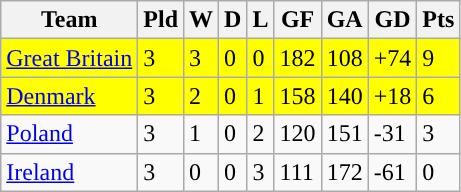<table class="wikitable" border="1">
<tr>
<th>Team</th>
<th>Pld</th>
<th>W</th>
<th>D</th>
<th>L</th>
<th>GF</th>
<th>GA</th>
<th>GD</th>
<th>Pts</th>
</tr>
<tr style="background:#ffff00">
<td> <a href='#'>Great Britain</a></td>
<td>3</td>
<td>3</td>
<td>0</td>
<td>0</td>
<td>182</td>
<td>108</td>
<td>+74</td>
<td>9</td>
</tr>
<tr style="background:#ffff00">
<td> <a href='#'>Denmark</a></td>
<td>3</td>
<td>2</td>
<td>0</td>
<td>1</td>
<td>158</td>
<td>140</td>
<td>+18</td>
<td>6</td>
</tr>
<tr>
<td> <a href='#'>Poland</a></td>
<td>3</td>
<td>1</td>
<td>0</td>
<td>2</td>
<td>120</td>
<td>151</td>
<td>-31</td>
<td>3</td>
</tr>
<tr>
<td> <a href='#'>Ireland</a></td>
<td>3</td>
<td>0</td>
<td>0</td>
<td>3</td>
<td>111</td>
<td>172</td>
<td>-61</td>
<td>0</td>
</tr>
</table>
